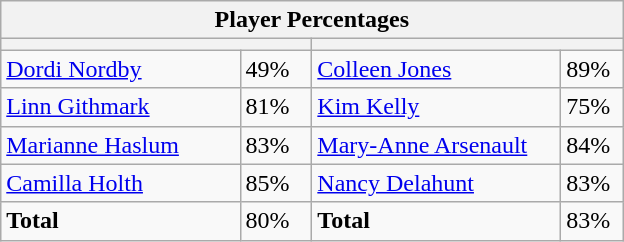<table class="wikitable">
<tr>
<th colspan=4 width=400>Player Percentages</th>
</tr>
<tr>
<th colspan=2 width=200></th>
<th colspan=2 width=200></th>
</tr>
<tr>
<td><a href='#'>Dordi Nordby</a></td>
<td>49%</td>
<td><a href='#'>Colleen Jones</a></td>
<td>89%</td>
</tr>
<tr>
<td><a href='#'>Linn Githmark</a></td>
<td>81%</td>
<td><a href='#'>Kim Kelly</a></td>
<td>75%</td>
</tr>
<tr>
<td><a href='#'>Marianne Haslum</a></td>
<td>83%</td>
<td><a href='#'>Mary-Anne Arsenault</a></td>
<td>84%</td>
</tr>
<tr>
<td><a href='#'>Camilla Holth</a></td>
<td>85%</td>
<td><a href='#'>Nancy Delahunt</a></td>
<td>83%</td>
</tr>
<tr>
<td><strong>Total</strong></td>
<td>80%</td>
<td><strong>Total</strong></td>
<td>83%</td>
</tr>
</table>
